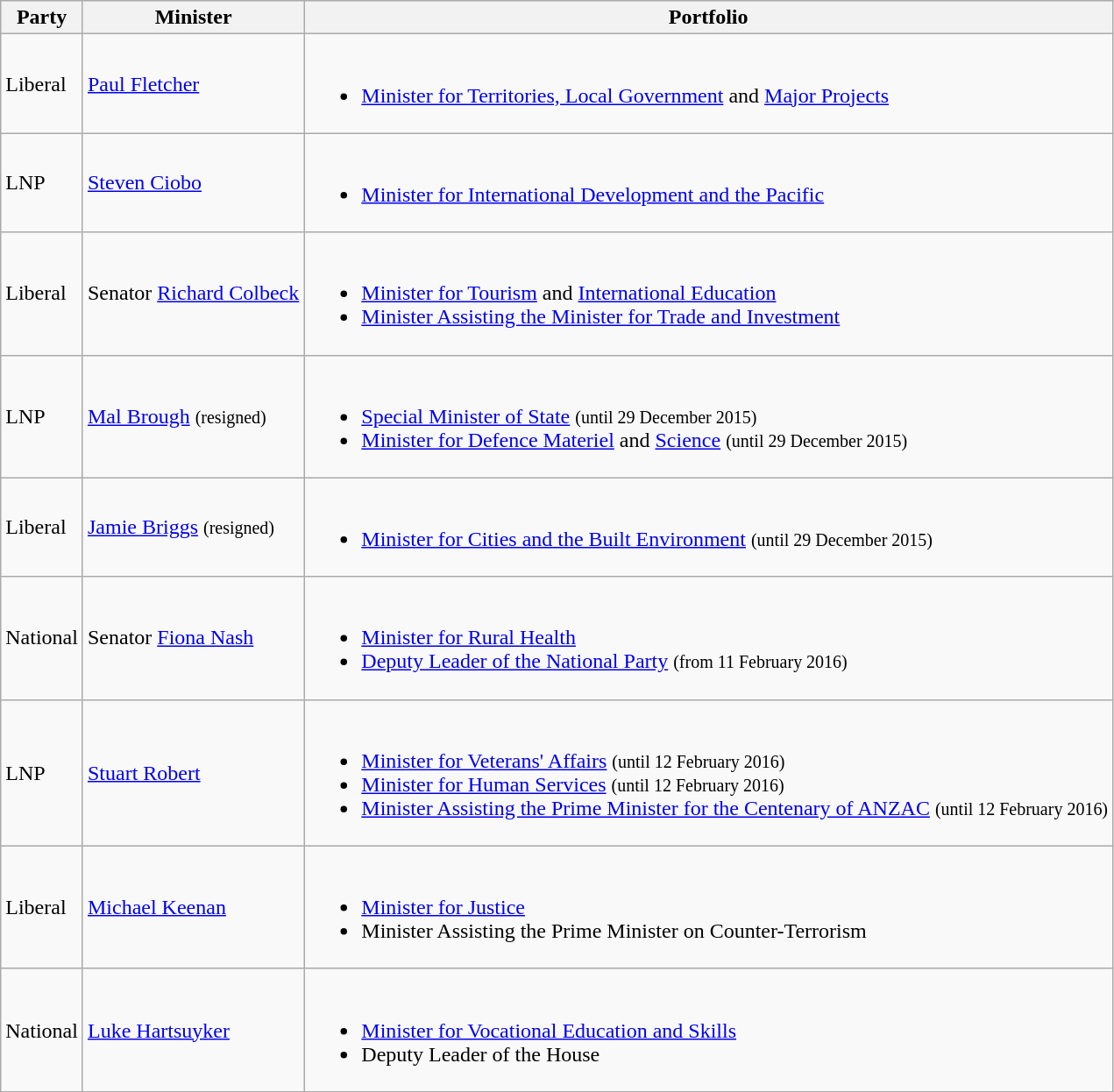<table class="wikitable sortable">
<tr>
<th>Party</th>
<th>Minister</th>
<th>Portfolio</th>
</tr>
<tr>
<td>Liberal</td>
<td><a href='#'>Paul Fletcher</a> </td>
<td><br><ul><li><a href='#'>Minister for Territories, Local Government</a> and <a href='#'>Major Projects</a></li></ul></td>
</tr>
<tr>
<td>LNP</td>
<td><a href='#'>Steven Ciobo</a> </td>
<td><br><ul><li><a href='#'>Minister for International Development and the Pacific</a></li></ul></td>
</tr>
<tr>
<td>Liberal</td>
<td>Senator <a href='#'>Richard Colbeck</a></td>
<td><br><ul><li><a href='#'>Minister for Tourism</a> and <a href='#'>International Education</a></li><li><a href='#'>Minister Assisting the Minister for Trade and Investment</a></li></ul></td>
</tr>
<tr>
<td>LNP</td>
<td><a href='#'>Mal Brough</a>  <small>(resigned)</small></td>
<td><br><ul><li><a href='#'>Special Minister of State</a> <small>(until 29 December 2015)</small></li><li><a href='#'>Minister for Defence Materiel</a> and <a href='#'>Science</a> <small>(until 29 December 2015)</small></li></ul></td>
</tr>
<tr>
<td>Liberal</td>
<td><a href='#'>Jamie Briggs</a>  <small>(resigned)</small></td>
<td><br><ul><li><a href='#'>Minister for Cities and the Built Environment</a> <small>(until 29 December 2015)</small></li></ul></td>
</tr>
<tr>
<td>National</td>
<td>Senator <a href='#'>Fiona Nash</a></td>
<td><br><ul><li><a href='#'>Minister for Rural Health</a></li><li><a href='#'>Deputy Leader of the National Party</a> <small>(from 11 February 2016)</small></li></ul></td>
</tr>
<tr>
<td>LNP</td>
<td><a href='#'>Stuart Robert</a> </td>
<td><br><ul><li><a href='#'>Minister for Veterans' Affairs</a> <small>(until 12 February 2016)</small></li><li><a href='#'>Minister for Human Services</a> <small>(until 12 February 2016)</small></li><li><a href='#'>Minister Assisting the Prime Minister for the Centenary of ANZAC</a> <small>(until 12 February 2016)</small></li></ul></td>
</tr>
<tr>
<td>Liberal</td>
<td><a href='#'>Michael Keenan</a> </td>
<td><br><ul><li><a href='#'>Minister for Justice</a></li><li>Minister Assisting the Prime Minister on Counter-Terrorism</li></ul></td>
</tr>
<tr>
<td>National</td>
<td><a href='#'>Luke Hartsuyker</a> </td>
<td><br><ul><li><a href='#'>Minister for Vocational Education and Skills</a></li><li>Deputy Leader of the House</li></ul></td>
</tr>
</table>
